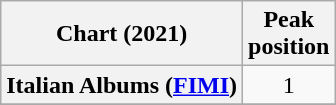<table class="wikitable plainrowheaders sortable" style="text-align:center">
<tr>
<th scope="col">Chart (2021)</th>
<th scope="col">Peak<br>position</th>
</tr>
<tr>
<th scope="row">Italian Albums (<a href='#'>FIMI</a>)</th>
<td>1</td>
</tr>
<tr>
</tr>
</table>
